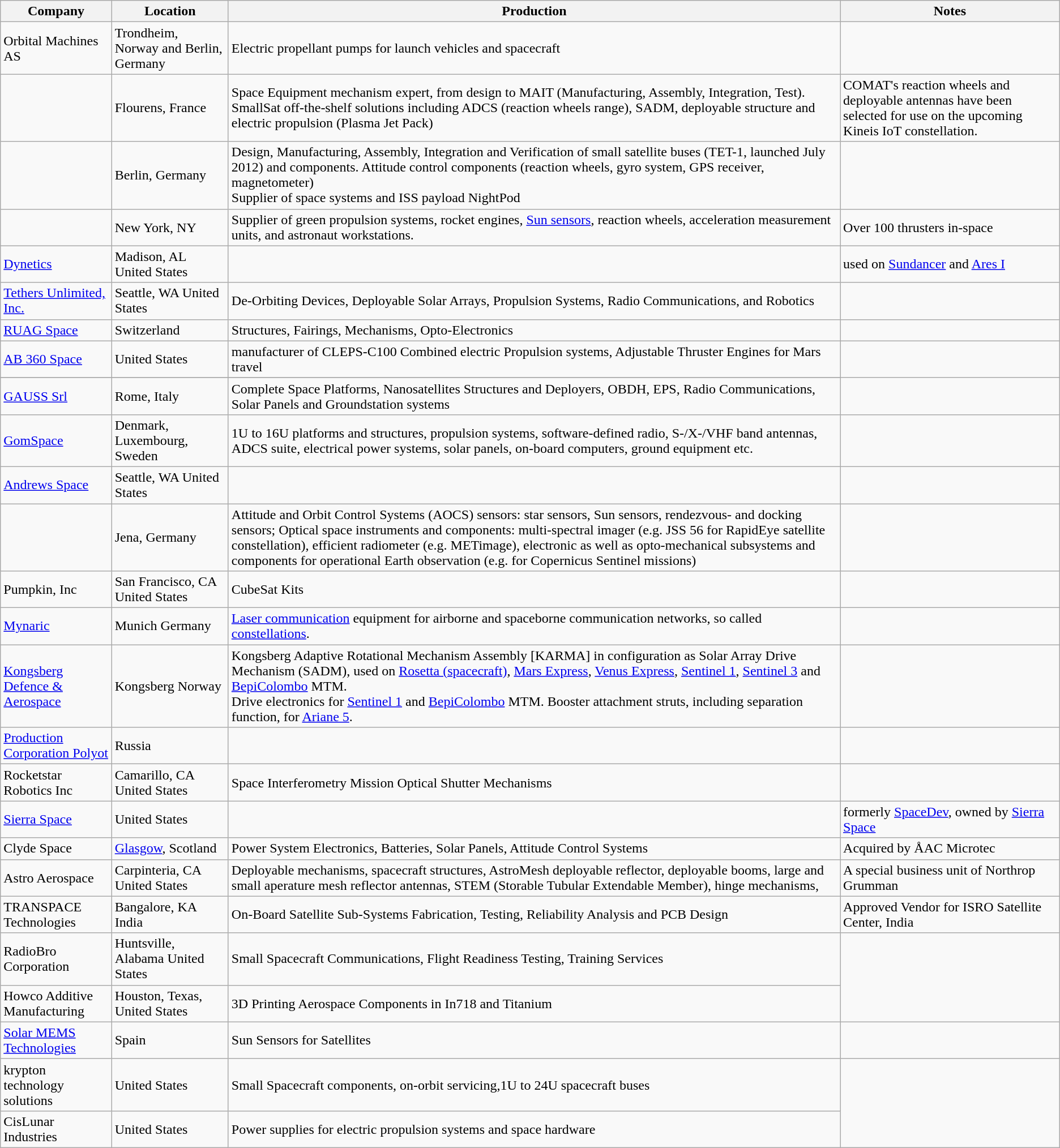<table class="wikitable sortable" border="1">
<tr>
<th>Company</th>
<th>Location</th>
<th>Production</th>
<th>Notes</th>
</tr>
<tr>
<td>Orbital Machines AS</td>
<td>Trondheim, Norway and Berlin, Germany</td>
<td>Electric propellant pumps for launch vehicles and spacecraft</td>
<td></td>
</tr>
<tr>
<td></td>
<td>Flourens, France</td>
<td>Space Equipment mechanism expert, from design to MAIT (Manufacturing, Assembly, Integration, Test).<br>SmallSat off-the-shelf solutions including ADCS (reaction wheels range), SADM, deployable structure and electric propulsion (Plasma Jet Pack)</td>
<td>COMAT's reaction wheels and deployable antennas have been selected for use on the upcoming Kineis IoT constellation.</td>
</tr>
<tr>
<td></td>
<td>Berlin, Germany</td>
<td>Design, Manufacturing, Assembly, Integration and Verification of small satellite buses (TET-1, launched July 2012) and components. Attitude control components (reaction wheels, gyro system, GPS receiver, magnetometer)<br>Supplier of space systems and ISS payload NightPod</td>
<td></td>
</tr>
<tr>
<td></td>
<td>New York, NY</td>
<td>Supplier of green propulsion systems, rocket engines, <a href='#'>Sun sensors</a>, reaction wheels, acceleration measurement units, and astronaut workstations.</td>
<td>Over 100 thrusters in-space</td>
</tr>
<tr>
<td><a href='#'>Dynetics</a></td>
<td>Madison, AL United States</td>
<td></td>
<td>used on <a href='#'>Sundancer</a> and <a href='#'>Ares I</a></td>
</tr>
<tr>
<td><a href='#'>Tethers Unlimited, Inc.</a></td>
<td>Seattle, WA United States</td>
<td>De-Orbiting Devices, Deployable Solar Arrays, Propulsion Systems, Radio Communications, and Robotics</td>
<td></td>
</tr>
<tr>
<td><a href='#'>RUAG Space</a></td>
<td>Switzerland</td>
<td>Structures, Fairings, Mechanisms, Opto-Electronics</td>
<td></td>
</tr>
<tr>
<td><a href='#'>AB 360 Space</a></td>
<td>United States</td>
<td>manufacturer of CLEPS-C100 Combined electric Propulsion systems, Adjustable Thruster Engines for Mars travel</td>
</tr>
<tr ->
</tr>
<tr |->
<td><a href='#'>GAUSS Srl</a></td>
<td>Rome, Italy</td>
<td>Complete Space Platforms, Nanosatellites Structures and Deployers, OBDH, EPS, Radio Communications, Solar Panels and Groundstation systems</td>
<td></td>
</tr>
<tr>
<td><a href='#'>GomSpace</a></td>
<td>Denmark, Luxembourg, Sweden</td>
<td>1U to 16U platforms and structures, propulsion systems, software-defined radio, S-/X-/VHF band antennas, ADCS suite, electrical power systems, solar panels, on-board computers, ground equipment etc.</td>
<td></td>
</tr>
<tr>
<td><a href='#'>Andrews Space</a></td>
<td>Seattle, WA United States</td>
<td></td>
<td></td>
</tr>
<tr>
<td></td>
<td>Jena, Germany</td>
<td>Attitude and Orbit Control Systems (AOCS) sensors: star sensors, Sun sensors, rendezvous- and docking sensors; Optical space instruments and components: multi-spectral imager (e.g. JSS 56 for RapidEye satellite constellation), efficient radiometer (e.g. METimage), electronic as well as opto-mechanical subsystems and components for operational Earth observation (e.g. for Copernicus Sentinel missions)</td>
<td></td>
</tr>
<tr>
<td>Pumpkin, Inc</td>
<td>San Francisco, CA United States</td>
<td>CubeSat Kits</td>
<td></td>
</tr>
<tr>
<td><a href='#'>Mynaric</a></td>
<td>Munich Germany</td>
<td><a href='#'>Laser communication</a> equipment for airborne and spaceborne communication networks, so called <a href='#'>constellations</a>.</td>
<td></td>
</tr>
<tr>
<td><a href='#'>Kongsberg Defence & Aerospace</a></td>
<td>Kongsberg Norway</td>
<td>Kongsberg Adaptive Rotational Mechanism Assembly [KARMA] in configuration as Solar Array Drive Mechanism (SADM), used on <a href='#'>Rosetta (spacecraft)</a>, <a href='#'>Mars Express</a>, <a href='#'>Venus Express</a>, <a href='#'>Sentinel 1</a>, <a href='#'>Sentinel 3</a> and <a href='#'>BepiColombo</a> MTM.<br>Drive electronics for <a href='#'>Sentinel 1</a> and <a href='#'>BepiColombo</a> MTM.
Booster attachment struts, including separation function, for <a href='#'>Ariane 5</a>.</td>
<td></td>
</tr>
<tr>
<td><a href='#'>Production Corporation Polyot</a></td>
<td>Russia</td>
<td></td>
<td></td>
</tr>
<tr>
<td>Rocketstar Robotics Inc</td>
<td>Camarillo, CA United States</td>
<td>Space Interferometry Mission Optical Shutter Mechanisms</td>
<td></td>
</tr>
<tr>
<td><a href='#'>Sierra Space</a></td>
<td>United States</td>
<td></td>
<td>formerly <a href='#'>SpaceDev</a>, owned by <a href='#'>Sierra Space</a></td>
</tr>
<tr>
<td>Clyde Space</td>
<td><a href='#'>Glasgow</a>, Scotland</td>
<td>Power System Electronics, Batteries, Solar Panels, Attitude Control Systems</td>
<td>Acquired by ÅAC Microtec</td>
</tr>
<tr>
<td>Astro Aerospace</td>
<td>Carpinteria, CA United States</td>
<td>Deployable mechanisms, spacecraft structures, AstroMesh deployable reflector, deployable booms, large and small aperature mesh reflector antennas, STEM (Storable Tubular Extendable Member), hinge mechanisms,</td>
<td>A special business unit of Northrop Grumman</td>
</tr>
<tr>
<td>TRANSPACE Technologies</td>
<td>Bangalore, KA India</td>
<td>On-Board Satellite Sub-Systems Fabrication, Testing, Reliability Analysis and PCB Design</td>
<td>Approved Vendor for ISRO Satellite Center, India</td>
</tr>
<tr>
<td>RadioBro Corporation</td>
<td>Huntsville, Alabama United States</td>
<td>Small Spacecraft Communications, Flight Readiness Testing, Training Services</td>
</tr>
<tr>
<td>Howco Additive Manufacturing</td>
<td>Houston, Texas, United States</td>
<td>3D Printing Aerospace Components in In718 and Titanium</td>
</tr>
<tr>
<td><a href='#'>Solar MEMS Technologies</a></td>
<td>Spain</td>
<td>Sun Sensors for Satellites</td>
<td></td>
</tr>
<tr>
<td>krypton technology solutions</td>
<td>United States</td>
<td>Small Spacecraft components, on-orbit servicing,1U to 24U spacecraft buses</td>
</tr>
<tr>
<td>CisLunar Industries</td>
<td>United States</td>
<td>Power supplies for electric propulsion systems and space hardware</td>
</tr>
</table>
